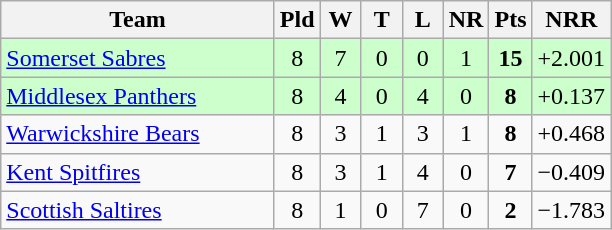<table class="wikitable" style="text-align:center;">
<tr>
<th width=175>Team</th>
<th style="width:20px;" abbr="Played">Pld</th>
<th style="width:20px;" abbr="Won">W</th>
<th style="width:20px;" abbr="Tied">T</th>
<th style="width:20px;" abbr="Lost">L</th>
<th style="width:20px;" abbr="No result">NR</th>
<th style="width:20px;" abbr="Points">Pts</th>
<th style="width:20px;" abbr="Net run rate">NRR</th>
</tr>
<tr style="background:#cfc;">
<td style="text-align:left;"><a href='#'>Somerset Sabres</a></td>
<td>8</td>
<td>7</td>
<td>0</td>
<td>0</td>
<td>1</td>
<td><strong>15</strong></td>
<td>+2.001</td>
</tr>
<tr style="background:#cfc;">
<td style="text-align:left;"><a href='#'>Middlesex Panthers</a></td>
<td>8</td>
<td>4</td>
<td>0</td>
<td>4</td>
<td>0</td>
<td><strong>8</strong></td>
<td>+0.137</td>
</tr>
<tr>
<td style="text-align:left;"><a href='#'>Warwickshire Bears</a></td>
<td>8</td>
<td>3</td>
<td>1</td>
<td>3</td>
<td>1</td>
<td><strong>8</strong></td>
<td>+0.468</td>
</tr>
<tr>
<td style="text-align:left;"><a href='#'>Kent Spitfires</a></td>
<td>8</td>
<td>3</td>
<td>1</td>
<td>4</td>
<td>0</td>
<td><strong>7</strong></td>
<td>−0.409</td>
</tr>
<tr>
<td style="text-align:left;"><a href='#'>Scottish Saltires</a></td>
<td>8</td>
<td>1</td>
<td>0</td>
<td>7</td>
<td>0</td>
<td><strong>2</strong></td>
<td>−1.783</td>
</tr>
</table>
